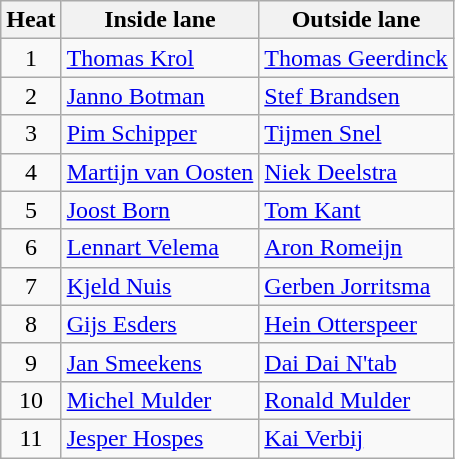<table class="wikitable">
<tr>
<th>Heat</th>
<th>Inside lane</th>
<th>Outside lane</th>
</tr>
<tr>
<td align="center">1</td>
<td><a href='#'>Thomas Krol</a></td>
<td><a href='#'>Thomas Geerdinck</a></td>
</tr>
<tr>
<td align="center">2</td>
<td><a href='#'>Janno Botman</a></td>
<td><a href='#'>Stef Brandsen</a></td>
</tr>
<tr>
<td align="center">3</td>
<td><a href='#'>Pim Schipper</a></td>
<td><a href='#'>Tijmen Snel</a></td>
</tr>
<tr>
<td align="center">4</td>
<td><a href='#'>Martijn van Oosten</a></td>
<td><a href='#'>Niek Deelstra</a></td>
</tr>
<tr>
<td align="center">5</td>
<td><a href='#'>Joost Born</a></td>
<td><a href='#'>Tom Kant</a></td>
</tr>
<tr>
<td align="center">6</td>
<td><a href='#'>Lennart Velema</a></td>
<td><a href='#'>Aron Romeijn</a></td>
</tr>
<tr>
<td align="center">7</td>
<td><a href='#'>Kjeld Nuis</a></td>
<td><a href='#'>Gerben Jorritsma</a></td>
</tr>
<tr>
<td align="center">8</td>
<td><a href='#'>Gijs Esders</a></td>
<td><a href='#'>Hein Otterspeer</a></td>
</tr>
<tr>
<td align="center">9</td>
<td><a href='#'>Jan Smeekens</a></td>
<td><a href='#'>Dai Dai N'tab</a></td>
</tr>
<tr>
<td align="center">10</td>
<td><a href='#'>Michel Mulder</a></td>
<td><a href='#'>Ronald Mulder</a></td>
</tr>
<tr>
<td align="center">11</td>
<td><a href='#'>Jesper Hospes</a></td>
<td><a href='#'>Kai Verbij</a></td>
</tr>
</table>
